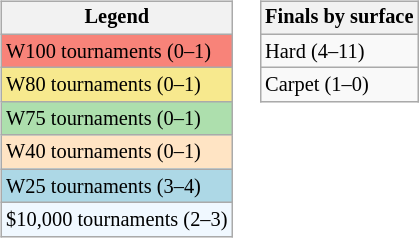<table>
<tr valign=top>
<td><br><table class=wikitable style="font-size:85%;">
<tr>
<th>Legend</th>
</tr>
<tr style="background:#f88379;">
<td>W100 tournaments (0–1)</td>
</tr>
<tr style="background:#f7e98e;">
<td>W80 tournaments (0–1)</td>
</tr>
<tr style="background:#addfad;">
<td>W75 tournaments (0–1)</td>
</tr>
<tr style="background:#ffe4c4;">
<td>W40 tournaments (0–1)</td>
</tr>
<tr style="background:lightblue;">
<td>W25 tournaments (3–4)</td>
</tr>
<tr style="background:#f0f8ff;">
<td>$10,000 tournaments (2–3)</td>
</tr>
</table>
</td>
<td><br><table class=wikitable style="font-size:85%;">
<tr>
<th>Finals by surface</th>
</tr>
<tr>
<td>Hard (4–11)</td>
</tr>
<tr>
<td>Carpet (1–0)</td>
</tr>
</table>
</td>
</tr>
</table>
